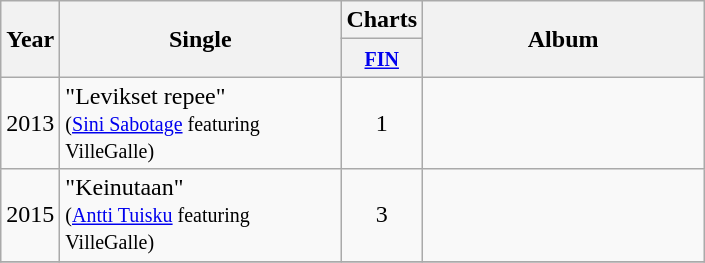<table class="wikitable">
<tr>
<th align="center" rowspan="2">Year</th>
<th align="center" rowspan="2" width="180">Single</th>
<th align="center" colspan="1">Charts</th>
<th align="center" rowspan="2" width="180">Album</th>
</tr>
<tr>
<th width="20"><small><a href='#'>FIN</a></small><br></th>
</tr>
<tr>
<td align="center" rowspan=1>2013</td>
<td>"Levikset repee" <br><small>(<a href='#'>Sini Sabotage</a> featuring VilleGalle)</small></td>
<td align="center">1</td>
<td align="center" rowspan="1"></td>
</tr>
<tr>
<td align="center" rowspan=1>2015</td>
<td>"Keinutaan" <br><small>(<a href='#'>Antti Tuisku</a> featuring VilleGalle)</small></td>
<td align="center">3</td>
<td align="center" rowspan="1"></td>
</tr>
<tr>
</tr>
</table>
